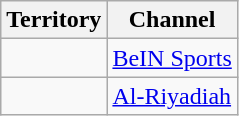<table class="wikitable">
<tr>
<th>Territory</th>
<th>Channel</th>
</tr>
<tr>
<td></td>
<td><a href='#'>BeIN Sports</a></td>
</tr>
<tr>
<td></td>
<td><a href='#'>Al-Riyadiah</a></td>
</tr>
</table>
